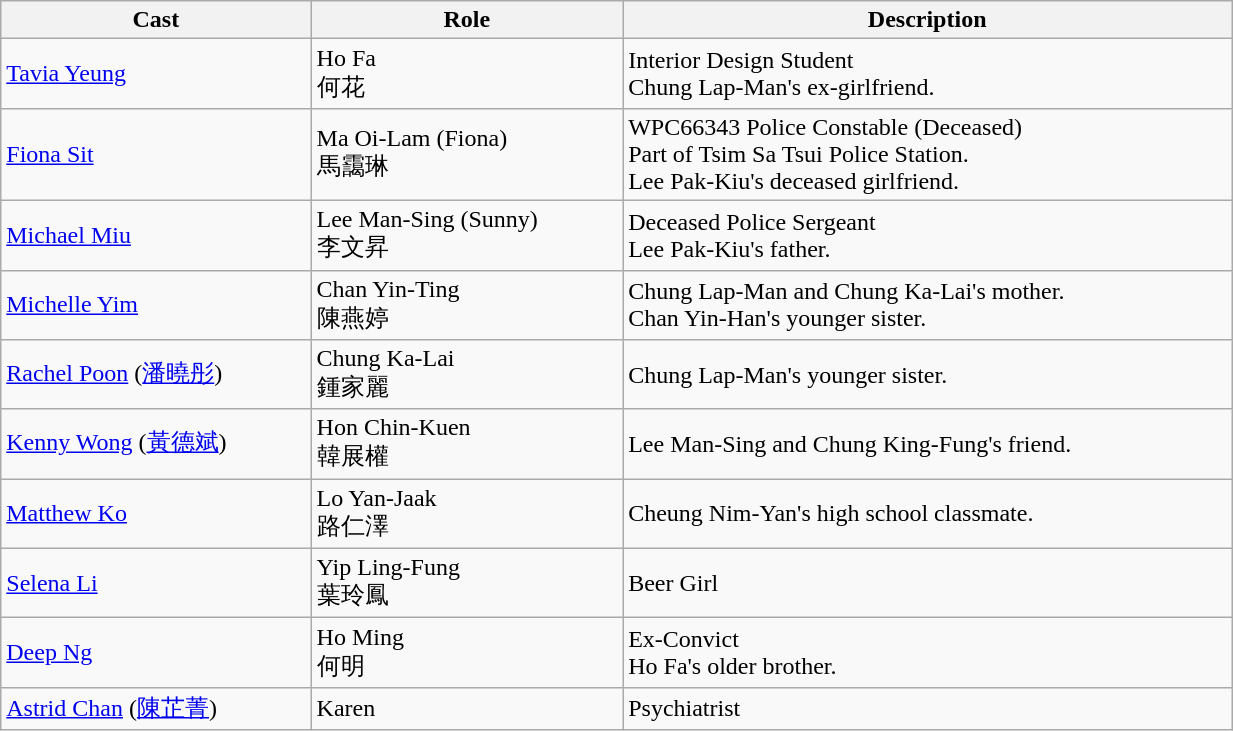<table class="wikitable" width="65%">
<tr>
<th>Cast</th>
<th>Role</th>
<th>Description</th>
</tr>
<tr>
<td><a href='#'>Tavia Yeung</a></td>
<td>Ho Fa <br> 何花</td>
<td>Interior Design Student <br> Chung Lap-Man's ex-girlfriend.</td>
</tr>
<tr>
<td><a href='#'>Fiona Sit</a></td>
<td>Ma Oi-Lam (Fiona) <br> 馬靄琳</td>
<td>WPC66343 Police Constable (Deceased) <br> Part of Tsim Sa Tsui Police Station. <br> Lee Pak-Kiu's deceased girlfriend.</td>
</tr>
<tr>
<td><a href='#'>Michael Miu</a></td>
<td>Lee Man-Sing (Sunny) <br> 李文昇</td>
<td>Deceased Police Sergeant <br> Lee Pak-Kiu's father.</td>
</tr>
<tr>
<td><a href='#'>Michelle Yim</a></td>
<td>Chan Yin-Ting <br> 陳燕婷</td>
<td>Chung Lap-Man and Chung Ka-Lai's mother. <br> Chan Yin-Han's younger sister.</td>
</tr>
<tr>
<td><a href='#'>Rachel Poon</a> (<a href='#'>潘曉彤</a>)</td>
<td>Chung Ka-Lai <br> 鍾家麗</td>
<td>Chung Lap-Man's younger sister.</td>
</tr>
<tr>
<td><a href='#'>Kenny Wong</a> (<a href='#'>黃德斌</a>)</td>
<td>Hon Chin-Kuen <br> 韓展權</td>
<td>Lee Man-Sing and Chung King-Fung's friend.</td>
</tr>
<tr>
<td><a href='#'>Matthew Ko</a></td>
<td>Lo Yan-Jaak <br> 路仁澤</td>
<td>Cheung Nim-Yan's high school classmate.</td>
</tr>
<tr>
<td><a href='#'>Selena Li</a></td>
<td>Yip Ling-Fung <br> 葉玲鳳</td>
<td>Beer Girl</td>
</tr>
<tr>
<td><a href='#'>Deep Ng</a></td>
<td>Ho Ming <br> 何明</td>
<td>Ex-Convict <br> Ho Fa's older brother.</td>
</tr>
<tr>
<td><a href='#'>Astrid Chan</a> (<a href='#'>陳芷菁</a>)</td>
<td>Karen</td>
<td>Psychiatrist</td>
</tr>
</table>
